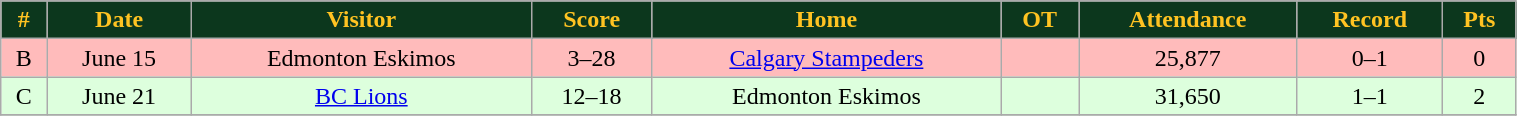<table class="wikitable" width="80%">
<tr align="center" style="background:#0C371D;color:#ffc322;">
<td><strong>#</strong></td>
<td><strong>Date</strong></td>
<td><strong>Visitor</strong></td>
<td><strong>Score</strong></td>
<td><strong>Home</strong></td>
<td><strong>OT</strong></td>
<td><strong>Attendance</strong></td>
<td><strong>Record</strong></td>
<td><strong>Pts</strong></td>
</tr>
<tr align="center" bgcolor="#ffbbbb">
<td>B</td>
<td>June 15</td>
<td>Edmonton Eskimos</td>
<td>3–28</td>
<td><a href='#'>Calgary Stampeders</a></td>
<td></td>
<td>25,877</td>
<td>0–1</td>
<td>0</td>
</tr>
<tr align="center" bgcolor="#ddffdd">
<td>C</td>
<td>June 21</td>
<td><a href='#'>BC Lions</a></td>
<td>12–18</td>
<td>Edmonton Eskimos</td>
<td></td>
<td>31,650</td>
<td>1–1</td>
<td>2</td>
</tr>
<tr>
</tr>
</table>
